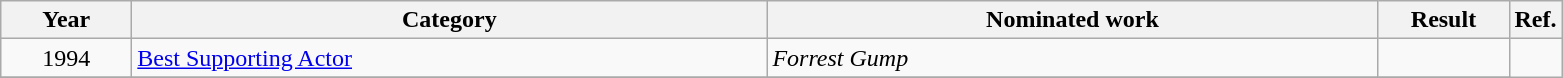<table class=wikitable>
<tr>
<th scope="col" style="width:5em;">Year</th>
<th scope="col" style="width:26em;">Category</th>
<th scope="col" style="width:25em;">Nominated work</th>
<th scope="col" style="width:5em;">Result</th>
<th>Ref.</th>
</tr>
<tr>
<td style="text-align:center;">1994</td>
<td><a href='#'>Best Supporting Actor</a></td>
<td><em>Forrest Gump</em></td>
<td></td>
</tr>
<tr>
</tr>
</table>
